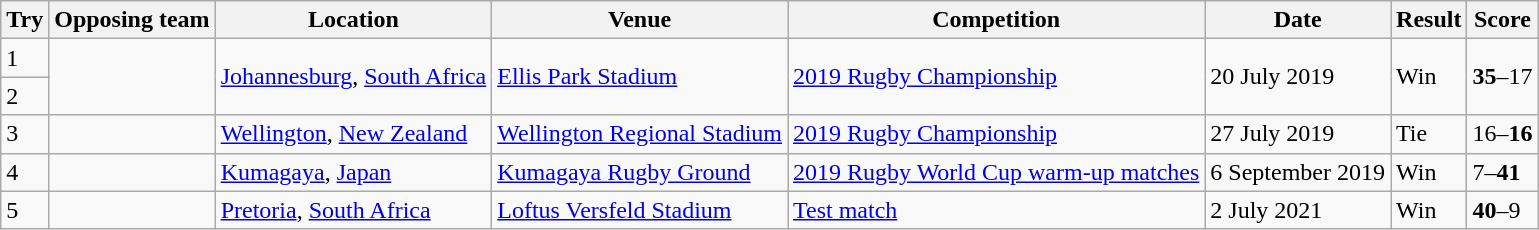<table class="wikitable" style="font-size:100%">
<tr>
<th>Try</th>
<th>Opposing team</th>
<th>Location</th>
<th>Venue</th>
<th>Competition</th>
<th>Date</th>
<th>Result</th>
<th>Score</th>
</tr>
<tr>
<td>1</td>
<td rowspan="2"></td>
<td rowspan="2"><a href='#'>Johannesburg</a>, <a href='#'>South Africa</a></td>
<td rowspan="2"><a href='#'>Ellis Park Stadium</a></td>
<td rowspan="2"><a href='#'>2019 Rugby Championship</a></td>
<td rowspan="2">20 July 2019</td>
<td rowspan="2">Win</td>
<td rowspan="2"><strong>35</strong>–17</td>
</tr>
<tr>
<td>2</td>
</tr>
<tr>
<td>3</td>
<td></td>
<td><a href='#'>Wellington</a>, <a href='#'>New Zealand</a></td>
<td><a href='#'>Wellington Regional Stadium</a></td>
<td><a href='#'>2019 Rugby Championship</a></td>
<td>27 July 2019</td>
<td>Tie</td>
<td>16–<strong>16</strong></td>
</tr>
<tr>
<td>4</td>
<td></td>
<td><a href='#'>Kumagaya</a>, <a href='#'>Japan</a></td>
<td><a href='#'>Kumagaya Rugby Ground</a></td>
<td><a href='#'>2019 Rugby World Cup warm-up matches</a></td>
<td>6 September 2019</td>
<td>Win</td>
<td>7–<strong>41</strong></td>
</tr>
<tr>
<td>5</td>
<td></td>
<td><a href='#'>Pretoria</a>, <a href='#'>South Africa</a></td>
<td><a href='#'>Loftus Versfeld Stadium</a></td>
<td><a href='#'>Test match</a></td>
<td>2 July 2021</td>
<td>Win</td>
<td><strong>40</strong>–9</td>
</tr>
</table>
